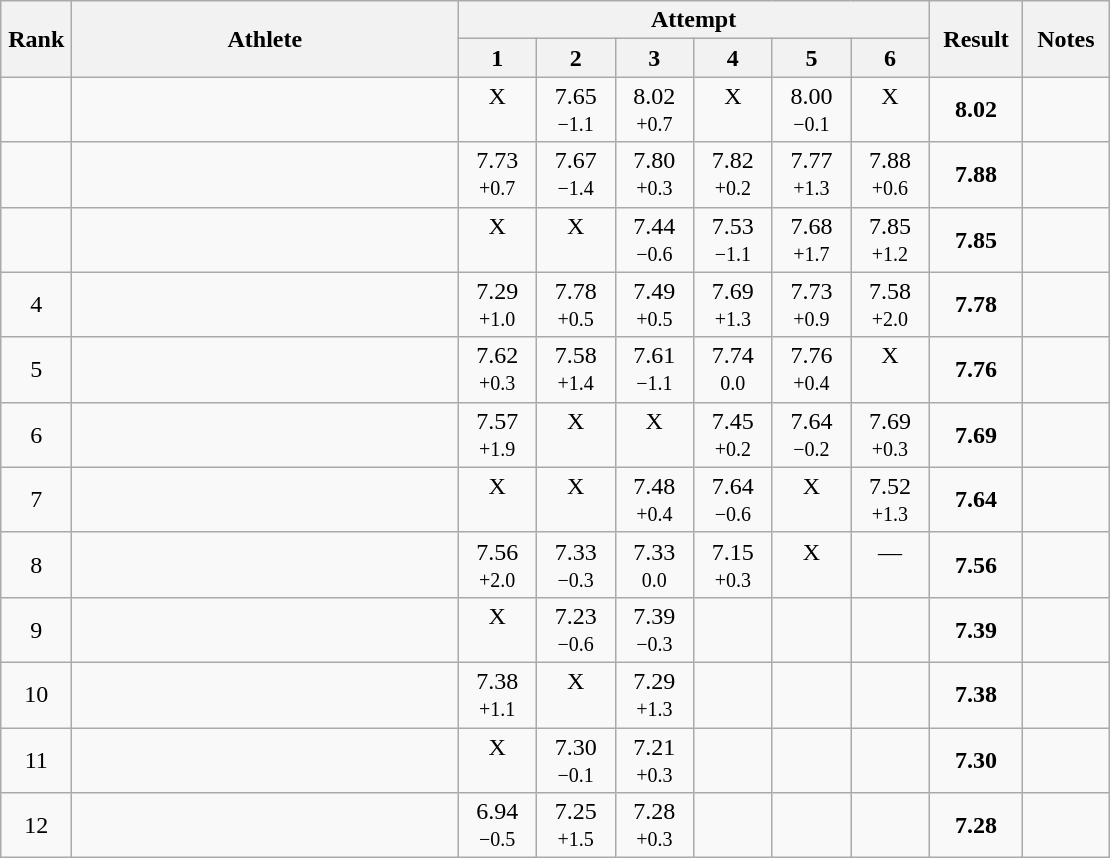<table class="wikitable" style="text-align:center">
<tr>
<th rowspan=2 width=40>Rank</th>
<th rowspan=2 width=250>Athlete</th>
<th colspan=6>Attempt</th>
<th rowspan=2 width=55>Result</th>
<th rowspan=2 width=50>Notes</th>
</tr>
<tr>
<th width=45>1</th>
<th width=45>2</th>
<th width=45>3</th>
<th width=45>4</th>
<th width=45>5</th>
<th width=45>6</th>
</tr>
<tr>
<td></td>
<td align=left></td>
<td>X<br> </td>
<td>7.65<br><small>−1.1</small></td>
<td>8.02<br><small>+0.7</small></td>
<td>X<br> </td>
<td>8.00<br><small>−0.1</small></td>
<td>X<br> </td>
<td><strong>8.02</strong></td>
<td></td>
</tr>
<tr>
<td></td>
<td align=left></td>
<td>7.73<br><small>+0.7</small></td>
<td>7.67<br><small>−1.4</small></td>
<td>7.80<br><small>+0.3</small></td>
<td>7.82<br><small>+0.2</small></td>
<td>7.77<br><small>+1.3</small></td>
<td>7.88<br><small>+0.6</small></td>
<td><strong>7.88</strong></td>
<td></td>
</tr>
<tr>
<td></td>
<td align=left></td>
<td>X<br> </td>
<td>X<br> </td>
<td>7.44<br><small>−0.6</small></td>
<td>7.53<br><small>−1.1</small></td>
<td>7.68<br><small>+1.7</small></td>
<td>7.85<br><small>+1.2</small></td>
<td><strong>7.85</strong></td>
<td></td>
</tr>
<tr>
<td>4</td>
<td align=left></td>
<td>7.29<br><small>+1.0</small></td>
<td>7.78<br><small>+0.5</small></td>
<td>7.49<br><small>+0.5</small></td>
<td>7.69<br><small>+1.3</small></td>
<td>7.73<br><small>+0.9</small></td>
<td>7.58<br><small>+2.0</small></td>
<td><strong>7.78</strong></td>
<td></td>
</tr>
<tr>
<td>5</td>
<td align=left></td>
<td>7.62<br><small>+0.3</small></td>
<td>7.58<br><small>+1.4</small></td>
<td>7.61<br><small>−1.1</small></td>
<td>7.74<br><small>0.0</small></td>
<td>7.76<br><small>+0.4</small></td>
<td>X<br> </td>
<td><strong>7.76</strong></td>
<td></td>
</tr>
<tr>
<td>6</td>
<td align=left></td>
<td>7.57<br><small>+1.9</small></td>
<td>X<br> </td>
<td>X<br> </td>
<td>7.45<br><small>+0.2</small></td>
<td>7.64<br><small>−0.2</small></td>
<td>7.69<br><small>+0.3</small></td>
<td><strong>7.69</strong></td>
<td></td>
</tr>
<tr>
<td>7</td>
<td align=left></td>
<td>X<br> </td>
<td>X<br> </td>
<td>7.48<br><small>+0.4</small></td>
<td>7.64<br><small>−0.6</small></td>
<td>X<br> </td>
<td>7.52<br><small>+1.3</small></td>
<td><strong>7.64</strong></td>
<td></td>
</tr>
<tr>
<td>8</td>
<td align=left></td>
<td>7.56<br><small>+2.0</small></td>
<td>7.33<br><small>−0.3</small></td>
<td>7.33<br><small>0.0</small></td>
<td>7.15<br><small>+0.3</small></td>
<td>X<br> </td>
<td>—<br> </td>
<td><strong>7.56</strong></td>
<td></td>
</tr>
<tr>
<td>9</td>
<td align=left></td>
<td>X<br> </td>
<td>7.23<br><small>−0.6</small></td>
<td>7.39<br><small>−0.3</small></td>
<td></td>
<td></td>
<td></td>
<td><strong>7.39</strong></td>
<td></td>
</tr>
<tr>
<td>10</td>
<td align=left></td>
<td>7.38<br><small>+1.1</small></td>
<td>X<br> </td>
<td>7.29<br><small>+1.3</small></td>
<td></td>
<td></td>
<td></td>
<td><strong>7.38</strong></td>
<td></td>
</tr>
<tr>
<td>11</td>
<td align=left></td>
<td>X<br> </td>
<td>7.30<br><small>−0.1</small></td>
<td>7.21<br><small>+0.3</small></td>
<td></td>
<td></td>
<td></td>
<td><strong>7.30</strong></td>
<td></td>
</tr>
<tr>
<td>12</td>
<td align=left></td>
<td>6.94<br><small>−0.5</small></td>
<td>7.25<br><small>+1.5</small></td>
<td>7.28<br><small>+0.3</small></td>
<td></td>
<td></td>
<td></td>
<td><strong>7.28</strong></td>
<td></td>
</tr>
</table>
